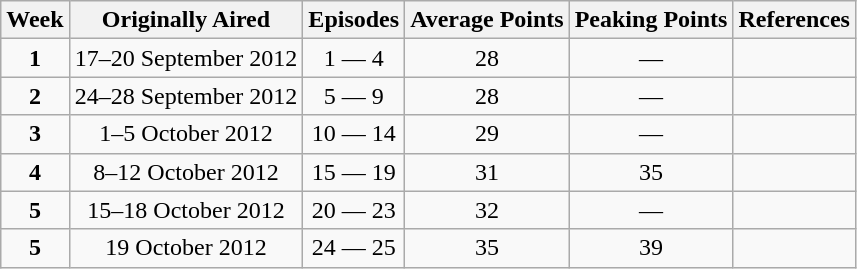<table class="wikitable" style="text-align:center;">
<tr>
<th>Week</th>
<th>Originally Aired</th>
<th>Episodes</th>
<th>Average Points</th>
<th>Peaking Points</th>
<th>References</th>
</tr>
<tr>
<td><strong>1</strong></td>
<td>17–20 September 2012</td>
<td>1 — 4</td>
<td>28</td>
<td>—</td>
<td></td>
</tr>
<tr>
<td><strong>2</strong></td>
<td>24–28 September 2012</td>
<td>5 — 9</td>
<td>28</td>
<td>—</td>
<td></td>
</tr>
<tr>
<td><strong>3</strong></td>
<td>1–5 October 2012</td>
<td>10 — 14</td>
<td>29</td>
<td>—</td>
<td></td>
</tr>
<tr>
<td><strong>4</strong></td>
<td>8–12 October 2012</td>
<td>15 — 19</td>
<td>31</td>
<td>35</td>
<td></td>
</tr>
<tr>
<td><strong>5</strong></td>
<td>15–18 October 2012</td>
<td>20 — 23</td>
<td>32</td>
<td>—</td>
<td></td>
</tr>
<tr>
<td><strong>5</strong></td>
<td>19 October 2012</td>
<td>24 — 25</td>
<td>35</td>
<td>39</td>
<td></td>
</tr>
</table>
